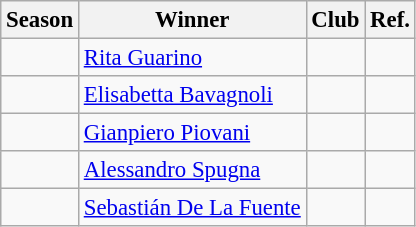<table class="wikitable" style="font-size: 95%;">
<tr>
<th>Season</th>
<th>Winner</th>
<th>Club</th>
<th>Ref.</th>
</tr>
<tr>
<td></td>
<td> <a href='#'>Rita Guarino</a></td>
<td></td>
<td></td>
</tr>
<tr>
<td></td>
<td> <a href='#'>Elisabetta Bavagnoli</a></td>
<td></td>
<td></td>
</tr>
<tr>
<td></td>
<td> <a href='#'>Gianpiero Piovani</a></td>
<td></td>
<td></td>
</tr>
<tr>
<td></td>
<td> <a href='#'>Alessandro Spugna</a></td>
<td></td>
<td></td>
</tr>
<tr>
<td></td>
<td> <a href='#'>Sebastián De La Fuente</a></td>
<td></td>
<td></td>
</tr>
</table>
